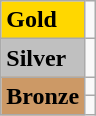<table class="wikitable">
<tr>
<td bgcolor="gold"><strong>Gold</strong></td>
<td></td>
</tr>
<tr>
<td bgcolor="silver"><strong>Silver</strong></td>
<td></td>
</tr>
<tr>
<td rowspan="2" bgcolor="#cc9966"><strong>Bronze</strong></td>
<td></td>
</tr>
<tr>
<td></td>
</tr>
</table>
